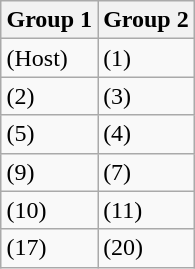<table class="wikitable" style="float:right; clear:right; margin-left:1em;">
<tr>
<th style="width: 50%;">Group 1</th>
<th style="width: 50%;">Group 2</th>
</tr>
<tr>
<td> (Host)</td>
<td> (1)</td>
</tr>
<tr>
<td> (2)</td>
<td> (3)</td>
</tr>
<tr>
<td> (5)</td>
<td> (4)</td>
</tr>
<tr>
<td> (9)</td>
<td> (7)</td>
</tr>
<tr>
<td> (10)</td>
<td> (11)</td>
</tr>
<tr>
<td> (17)</td>
<td> (20)</td>
</tr>
</table>
